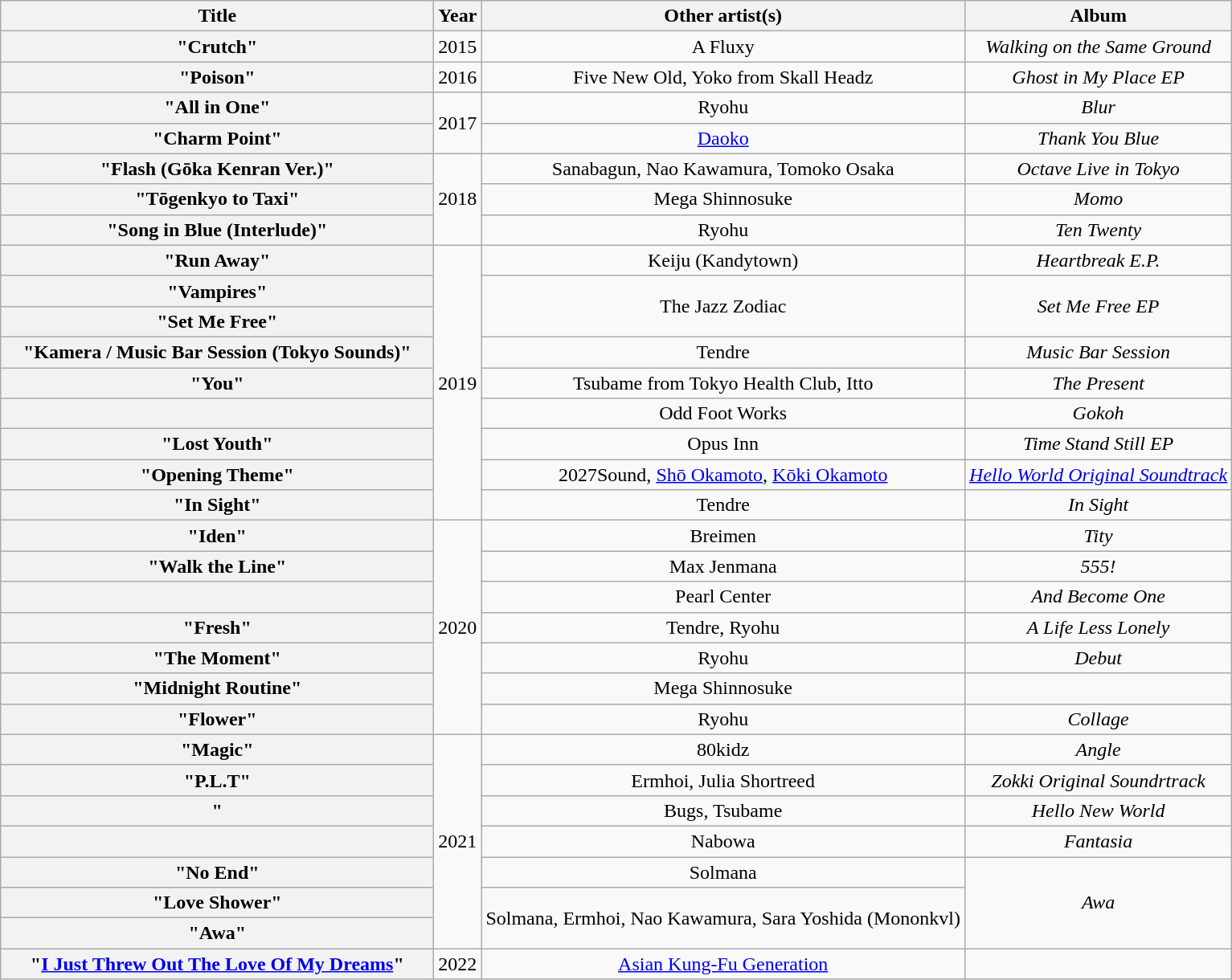<table class="wikitable plainrowheaders" style="text-align:center;">
<tr>
<th scope="col" style="width:22em;">Title</th>
<th scope="col">Year</th>
<th scope="col">Other artist(s)</th>
<th scope="col">Album</th>
</tr>
<tr>
<th scope="row">"Crutch"</th>
<td>2015</td>
<td>A Fluxy</td>
<td><em>Walking on the Same Ground</em></td>
</tr>
<tr>
<th scope="row">"Poison"</th>
<td>2016</td>
<td>Five New Old, Yoko from Skall Headz</td>
<td><em>Ghost in My Place EP</em></td>
</tr>
<tr>
<th scope="row">"All in One"</th>
<td rowspan="2">2017</td>
<td>Ryohu</td>
<td><em>Blur</em></td>
</tr>
<tr>
<th scope="row">"Charm Point"</th>
<td><a href='#'>Daoko</a></td>
<td><em>Thank You Blue</em></td>
</tr>
<tr>
<th scope="row">"Flash (Gōka Kenran Ver.)"</th>
<td rowspan="3">2018</td>
<td>Sanabagun, Nao Kawamura, Tomoko Osaka</td>
<td><em>Octave Live in Tokyo</em></td>
</tr>
<tr>
<th scope="row">"Tōgenkyo to Taxi"</th>
<td>Mega Shinnosuke</td>
<td><em>Momo</em></td>
</tr>
<tr>
<th scope="row">"Song in Blue (Interlude)"</th>
<td>Ryohu</td>
<td><em>Ten Twenty</em></td>
</tr>
<tr>
<th scope="row">"Run Away"</th>
<td rowspan="9">2019</td>
<td>Keiju (Kandytown)</td>
<td><em>Heartbreak E.P.</em></td>
</tr>
<tr>
<th scope="row">"Vampires"</th>
<td rowspan="2">The Jazz Zodiac</td>
<td rowspan="2"><em>Set Me Free EP</em></td>
</tr>
<tr>
<th scope="row">"Set Me Free"</th>
</tr>
<tr>
<th scope="row">"Kamera / Music Bar Session (Tokyo Sounds)"</th>
<td>Tendre</td>
<td><em>Music Bar Session</em></td>
</tr>
<tr>
<th scope="row">"You"</th>
<td>Tsubame from Tokyo Health Club, Itto</td>
<td><em>The Present</em></td>
</tr>
<tr>
<th scope="row"></th>
<td>Odd Foot Works</td>
<td><em>Gokoh</em></td>
</tr>
<tr>
<th scope="row">"Lost Youth"</th>
<td>Opus Inn</td>
<td><em>Time Stand Still EP</em></td>
</tr>
<tr>
<th scope="row">"Opening Theme"</th>
<td>2027Sound, <a href='#'>Shō Okamoto</a>, <a href='#'>Kōki Okamoto</a></td>
<td><em><a href='#'>Hello World Original Soundtrack</a></em></td>
</tr>
<tr>
<th scope="row">"In Sight"</th>
<td>Tendre</td>
<td><em>In Sight</em></td>
</tr>
<tr>
<th scope="row">"Iden"</th>
<td rowspan="7">2020</td>
<td>Breimen</td>
<td><em>Tity</em></td>
</tr>
<tr>
<th scope="row">"Walk the Line"</th>
<td>Max Jenmana</td>
<td><em>555!</em></td>
</tr>
<tr>
<th scope="row"></th>
<td>Pearl Center</td>
<td><em>And Become One</em></td>
</tr>
<tr>
<th scope="row">"Fresh"</th>
<td>Tendre, Ryohu</td>
<td><em>A Life Less Lonely</em></td>
</tr>
<tr>
<th scope="row">"The Moment"</th>
<td>Ryohu</td>
<td><em>Debut</em></td>
</tr>
<tr>
<th scope="row">"Midnight Routine"</th>
<td>Mega Shinnosuke</td>
<td></td>
</tr>
<tr>
<th scope="row">"Flower"</th>
<td>Ryohu</td>
<td><em>Collage</em></td>
</tr>
<tr>
<th scope="row">"Magic"</th>
<td rowspan="7">2021</td>
<td>80kidz</td>
<td><em>Angle</em></td>
</tr>
<tr>
<th scope="row">"P.L.T"</th>
<td>Ermhoi, Julia Shortreed</td>
<td><em>Zokki Original Soundrtrack</em></td>
</tr>
<tr>
<th scope="row">"</th>
<td>Bugs, Tsubame</td>
<td><em>Hello New World</em></td>
</tr>
<tr>
<th scope="row"></th>
<td>Nabowa</td>
<td><em>Fantasia</em></td>
</tr>
<tr>
<th scope="row">"No End"</th>
<td>Solmana</td>
<td rowspan="3"><em>Awa</em></td>
</tr>
<tr>
<th scope="row">"Love Shower"</th>
<td rowspan="2">Solmana, Ermhoi, Nao Kawamura, Sara Yoshida (Mononkvl)</td>
</tr>
<tr>
<th scope="row">"Awa"</th>
</tr>
<tr>
<th scope="row">"<a href='#'>I Just Threw Out The Love Of My Dreams</a>"</th>
<td>2022</td>
<td><a href='#'>Asian Kung-Fu Generation</a></td>
<td></td>
</tr>
</table>
